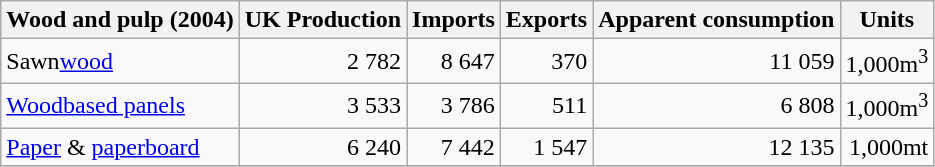<table class="wikitable">
<tr>
<th>Wood and pulp (2004)</th>
<th>UK Production</th>
<th>Imports</th>
<th>Exports</th>
<th>Apparent consumption</th>
<th>Units</th>
</tr>
<tr>
<td>Sawn<a href='#'>wood</a></td>
<td style="text-align:right;">2 782</td>
<td style="text-align:right;">8 647</td>
<td style="text-align:right;">370</td>
<td style="text-align:right;">11 059</td>
<td style="text-align:right;">1,000m<sup>3</sup></td>
</tr>
<tr>
<td><a href='#'>Woodbased panels</a></td>
<td style="text-align:right;">3 533</td>
<td style="text-align:right;">3 786</td>
<td style="text-align:right;">511</td>
<td style="text-align:right;">6 808</td>
<td style="text-align:right;">1,000m<sup>3</sup></td>
</tr>
<tr>
<td><a href='#'>Paper</a> & <a href='#'>paperboard</a></td>
<td style="text-align:right;">6 240</td>
<td style="text-align:right;">7 442</td>
<td style="text-align:right;">1 547</td>
<td style="text-align:right;">12 135</td>
<td style="text-align:right;">1,000mt</td>
</tr>
<tr>
</tr>
</table>
